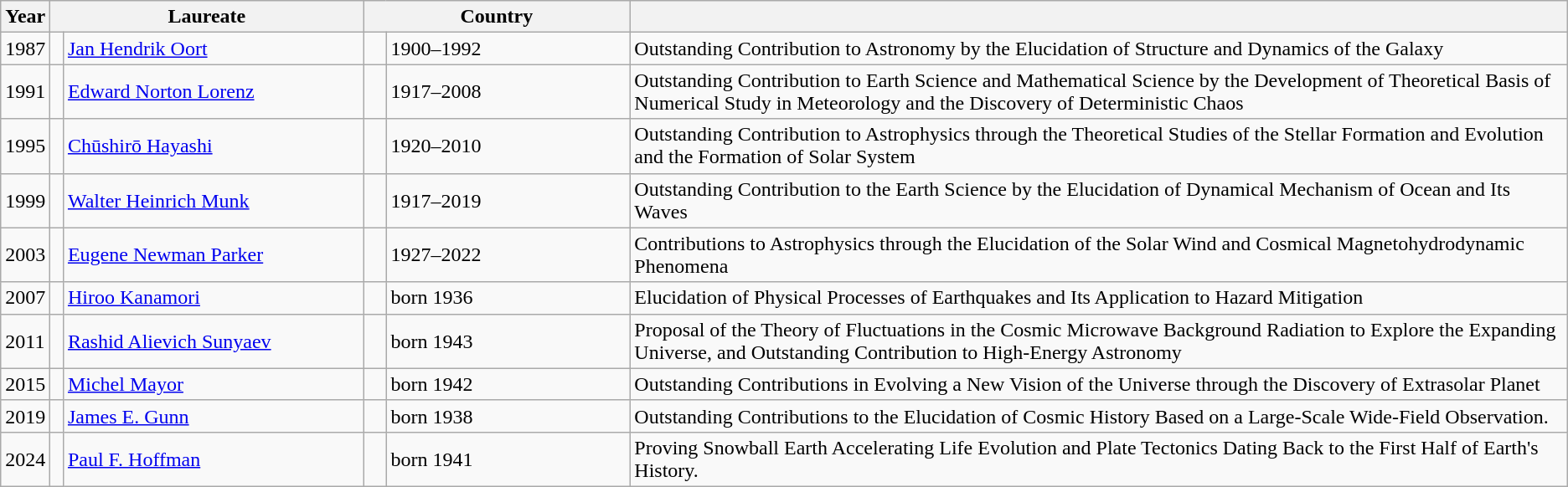<table class="wikitable sortable">
<tr>
<th>Year</th>
<th style="width:20%;" colspan=2>Laureate</th>
<th style="width:17%;" colspan=2>Country</th>
<th></th>
</tr>
<tr>
<td>1987</td>
<td></td>
<td><a href='#'>Jan Hendrik Oort</a></td>
<td></td>
<td>1900–1992</td>
<td>Outstanding Contribution to Astronomy by the Elucidation of Structure and Dynamics of the Galaxy</td>
</tr>
<tr>
<td>1991</td>
<td></td>
<td><a href='#'>Edward Norton Lorenz</a></td>
<td></td>
<td>1917–2008</td>
<td>Outstanding Contribution to Earth Science and Mathematical Science by the Development of Theoretical Basis of Numerical Study in Meteorology and the Discovery of Deterministic Chaos</td>
</tr>
<tr>
<td>1995</td>
<td></td>
<td><a href='#'>Chūshirō Hayashi</a></td>
<td></td>
<td>1920–2010</td>
<td>Outstanding Contribution to Astrophysics through the Theoretical Studies of the Stellar Formation and Evolution and the Formation of Solar System</td>
</tr>
<tr>
<td>1999</td>
<td></td>
<td><a href='#'>Walter Heinrich Munk</a></td>
<td></td>
<td>1917–2019</td>
<td>Outstanding Contribution to the Earth Science by the Elucidation of Dynamical Mechanism of Ocean and Its Waves</td>
</tr>
<tr>
<td>2003</td>
<td></td>
<td><a href='#'>Eugene Newman Parker</a></td>
<td></td>
<td>1927–2022</td>
<td>Contributions to Astrophysics through the Elucidation of the Solar Wind and Cosmical Magnetohydrodynamic Phenomena</td>
</tr>
<tr>
<td>2007</td>
<td></td>
<td><a href='#'>Hiroo Kanamori</a></td>
<td></td>
<td>born 1936</td>
<td>Elucidation of Physical Processes of Earthquakes and Its Application to Hazard Mitigation</td>
</tr>
<tr>
<td>2011</td>
<td></td>
<td><a href='#'>Rashid Alievich Sunyaev</a></td>
<td></td>
<td>born 1943</td>
<td>Proposal of the Theory of Fluctuations in the Cosmic Microwave Background Radiation to Explore the Expanding Universe, and Outstanding Contribution to High-Energy Astronomy</td>
</tr>
<tr>
<td>2015</td>
<td></td>
<td><a href='#'>Michel Mayor</a></td>
<td></td>
<td>born 1942</td>
<td>Outstanding Contributions in Evolving a New Vision of the Universe through the Discovery of Extrasolar Planet</td>
</tr>
<tr>
<td>2019</td>
<td></td>
<td><a href='#'>James E. Gunn</a></td>
<td></td>
<td>born 1938</td>
<td>Outstanding Contributions to the Elucidation of Cosmic History Based on a Large-Scale Wide-Field Observation.</td>
</tr>
<tr>
<td>2024</td>
<td></td>
<td><a href='#'>Paul F. Hoffman</a></td>
<td></td>
<td>born 1941</td>
<td>Proving Snowball Earth Accelerating Life Evolution and Plate Tectonics Dating Back to the First Half of Earth's History.</td>
</tr>
</table>
